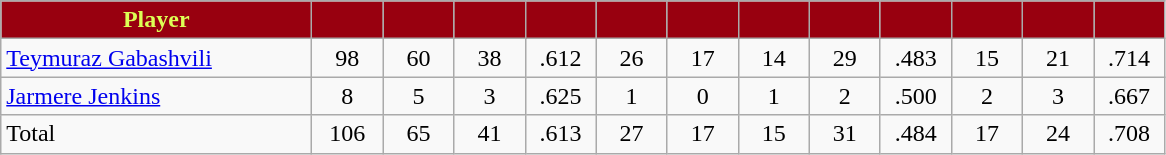<table class="wikitable" style="text-align:center">
<tr>
<th style="background:#98000F; color:#DDFF55" width="200px">Player</th>
<th style="background:#98000F; color:#DDFF55" width="40px"></th>
<th style="background:#98000F; color:#DDFF55" width="40px"></th>
<th style="background:#98000F; color:#DDFF55" width="40px"></th>
<th style="background:#98000F; color:#DDFF55" width="40px"></th>
<th style="background:#98000F; color:#DDFF55" width="40px"></th>
<th style="background:#98000F; color:#DDFF55" width="40px"></th>
<th style="background:#98000F; color:#DDFF55" width="40px"></th>
<th style="background:#98000F; color:#DDFF55" width="40px"></th>
<th style="background:#98000F; color:#DDFF55" width="40px"></th>
<th style="background:#98000F; color:#DDFF55" width="40px"></th>
<th style="background:#98000F; color:#DDFF55" width="40px"></th>
<th style="background:#98000F; color:#DDFF55" width="40px"></th>
</tr>
<tr>
<td style="text-align:left"><a href='#'>Teymuraz Gabashvili</a></td>
<td>98</td>
<td>60</td>
<td>38</td>
<td>.612</td>
<td>26</td>
<td>17</td>
<td>14</td>
<td>29</td>
<td>.483</td>
<td>15</td>
<td>21</td>
<td>.714</td>
</tr>
<tr>
<td style="text-align:left"><a href='#'>Jarmere Jenkins</a></td>
<td>8</td>
<td>5</td>
<td>3</td>
<td>.625</td>
<td>1</td>
<td>0</td>
<td>1</td>
<td>2</td>
<td>.500</td>
<td>2</td>
<td>3</td>
<td>.667</td>
</tr>
<tr>
<td style="text-align:left">Total</td>
<td>106</td>
<td>65</td>
<td>41</td>
<td>.613</td>
<td>27</td>
<td>17</td>
<td>15</td>
<td>31</td>
<td>.484</td>
<td>17</td>
<td>24</td>
<td>.708</td>
</tr>
</table>
